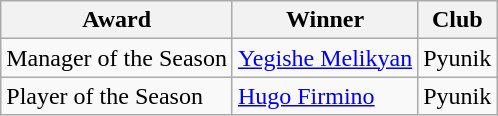<table class="wikitable">
<tr>
<th>Award</th>
<th>Winner</th>
<th>Club</th>
</tr>
<tr>
<td>Manager of the Season</td>
<td> <a href='#'>Yegishe Melikyan</a></td>
<td>Pyunik</td>
</tr>
<tr>
<td>Player of the Season</td>
<td> <a href='#'>Hugo Firmino</a></td>
<td>Pyunik</td>
</tr>
</table>
